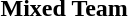<table>
<tr>
<th rowspan=2>Mixed Team </th>
<td rowspan=2><br></td>
<td rowspan=2><br></td>
<td><br></td>
</tr>
<tr>
<td><br></td>
</tr>
</table>
